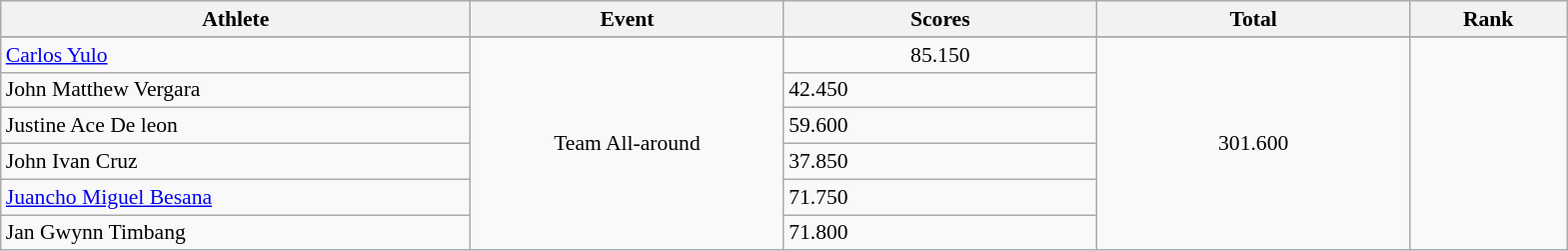<table class="wikitable" style="font-size:90%">
<tr>
<th width="15%">Athlete</th>
<th width="10%">Event</th>
<th width="10%"><strong>Scores</strong></th>
<th width="10%">Total</th>
<th width="5%">Rank</th>
</tr>
<tr>
</tr>
<tr align="center">
<td align="left"><a href='#'>Carlos Yulo</a></td>
<td rowspan="6">Team All-around</td>
<td>85.150</td>
<td rowspan="6">301.600</td>
<td rowspan="6"></td>
</tr>
<tr>
<td>John Matthew Vergara</td>
<td>42.450</td>
</tr>
<tr>
<td>Justine Ace De leon</td>
<td>59.600</td>
</tr>
<tr>
<td>John Ivan Cruz</td>
<td>37.850</td>
</tr>
<tr>
<td><a href='#'>Juancho Miguel Besana</a></td>
<td>71.750</td>
</tr>
<tr>
<td>Jan Gwynn Timbang</td>
<td>71.800</td>
</tr>
</table>
